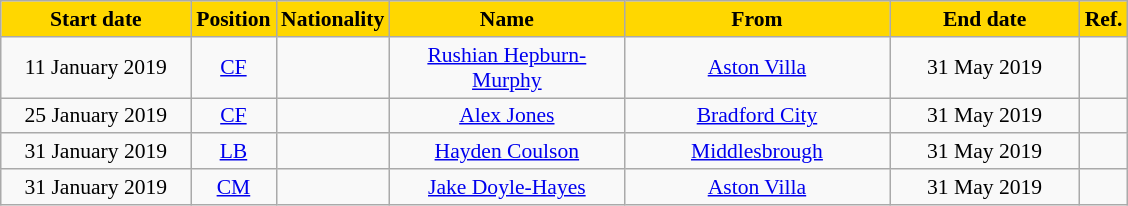<table class="wikitable"  style="text-align:center; font-size:90%; ">
<tr>
<th style="background:#FFD700; color:black; width:120px;">Start date</th>
<th style="background:#FFD700; color:black; width:50px;">Position</th>
<th style="background:#FFD700; color:black; width:50px;">Nationality</th>
<th style="background:#FFD700; color:black; width:150px;">Name</th>
<th style="background:#FFD700; color:black; width:170px;">From</th>
<th style="background:#FFD700; color:black; width:120px;">End date</th>
<th style="background:#FFD700; color:black; width:25px;">Ref.</th>
</tr>
<tr>
<td>11 January 2019</td>
<td><a href='#'>CF</a></td>
<td></td>
<td><a href='#'>Rushian Hepburn-Murphy</a></td>
<td><a href='#'>Aston Villa</a></td>
<td>31 May 2019</td>
<td></td>
</tr>
<tr>
<td>25 January 2019</td>
<td><a href='#'>CF</a></td>
<td></td>
<td><a href='#'>Alex Jones</a></td>
<td><a href='#'>Bradford City</a></td>
<td>31 May 2019</td>
<td></td>
</tr>
<tr>
<td>31 January 2019</td>
<td><a href='#'>LB</a></td>
<td></td>
<td><a href='#'>Hayden Coulson</a></td>
<td><a href='#'>Middlesbrough</a></td>
<td>31 May 2019</td>
<td></td>
</tr>
<tr>
<td>31 January 2019</td>
<td><a href='#'>CM</a></td>
<td></td>
<td><a href='#'>Jake Doyle-Hayes</a></td>
<td><a href='#'>Aston Villa</a></td>
<td>31 May 2019</td>
<td></td>
</tr>
</table>
